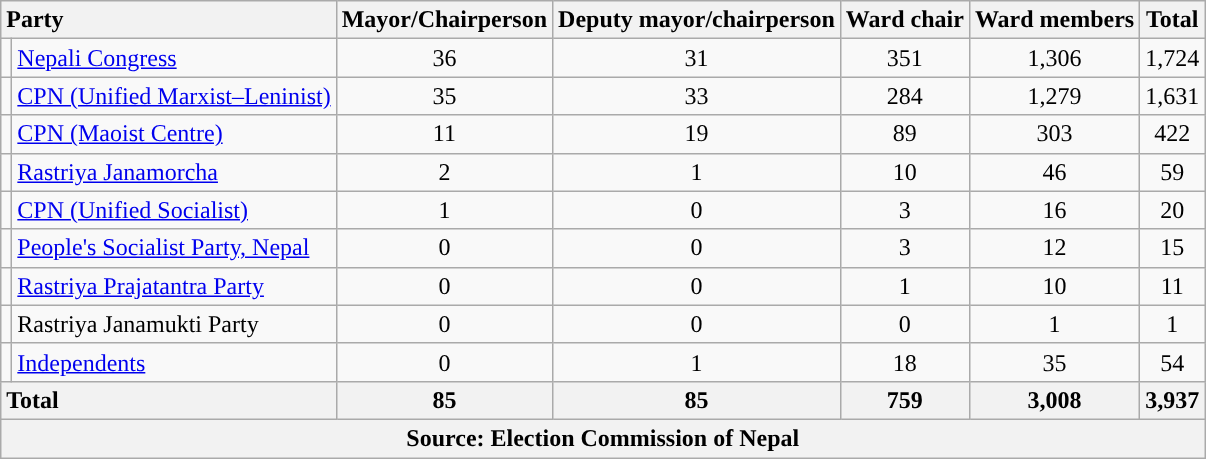<table class="wikitable sortable" style="text-align:right">
<tr>
<th colspan="2" style="text-align:left;">Party</th>
<th>Mayor/Chairperson</th>
<th>Deputy mayor/chairperson</th>
<th>Ward chair</th>
<th>Ward members</th>
<th>Total</th>
</tr>
<tr>
<td style="background-color:"></td>
<td style="text-align:left;"><a href='#'>Nepali Congress</a></td>
<td style="text-align:center;">36</td>
<td style="text-align:center;">31</td>
<td style="text-align:center;">351</td>
<td style="text-align:center;">1,306</td>
<td style="text-align:center;">1,724</td>
</tr>
<tr>
<td style="background-color:"></td>
<td style="text-align:left;"><a href='#'>CPN (Unified Marxist–Leninist)</a></td>
<td style="text-align:center;">35</td>
<td style="text-align:center;">33</td>
<td style="text-align:center;">284</td>
<td style="text-align:center;">1,279</td>
<td style="text-align:center;">1,631</td>
</tr>
<tr>
<td style="background-color:"></td>
<td style="text-align:left;"><a href='#'>CPN (Maoist Centre)</a></td>
<td style="text-align:center;">11</td>
<td style="text-align:center;">19</td>
<td style="text-align:center;">89</td>
<td style="text-align:center;">303</td>
<td style="text-align:center;">422</td>
</tr>
<tr>
<td style="background-color:"></td>
<td style="text-align:left;"><a href='#'>Rastriya Janamorcha</a></td>
<td style="text-align:center;">2</td>
<td style="text-align:center;">1</td>
<td style="text-align:center;">10</td>
<td style="text-align:center;">46</td>
<td style="text-align:center;">59</td>
</tr>
<tr>
<td style="background-color:"></td>
<td style="text-align:left;"><a href='#'>CPN (Unified Socialist)</a></td>
<td style="text-align:center;">1</td>
<td style="text-align:center;">0</td>
<td style="text-align:center;">3</td>
<td style="text-align:center;">16</td>
<td style="text-align:center;">20</td>
</tr>
<tr>
<td></td>
<td style="text-align:left;"><a href='#'>People's Socialist Party, Nepal</a></td>
<td style="text-align:center;">0</td>
<td style="text-align:center;">0</td>
<td style="text-align:center;">3</td>
<td style="text-align:center;">12</td>
<td style="text-align:center;">15</td>
</tr>
<tr>
<td style="background-color:"></td>
<td style="text-align:left;"><a href='#'>Rastriya Prajatantra Party</a></td>
<td style="text-align:center;">0</td>
<td style="text-align:center;">0</td>
<td style="text-align:center;">1</td>
<td style="text-align:center;">10</td>
<td style="text-align:center;">11</td>
</tr>
<tr>
<td></td>
<td style="text-align:left;">Rastriya Janamukti Party</td>
<td style="text-align:center;">0</td>
<td style="text-align:center;">0</td>
<td style="text-align:center;">0</td>
<td style="text-align:center;">1</td>
<td style="text-align:center;">1</td>
</tr>
<tr>
<td style="background-color:"></td>
<td style="text-align:left;"><a href='#'>Independents</a></td>
<td style="text-align:center;">0</td>
<td style="text-align:center;">1</td>
<td style="text-align:center;">18</td>
<td style="text-align:center;">35</td>
<td style="text-align:center;">54</td>
</tr>
<tr>
<th colspan="2" style="text-align:left;">Total</th>
<th>85</th>
<th>85</th>
<th>759</th>
<th>3,008</th>
<th>3,937</th>
</tr>
<tr>
<th colspan="7">Source: Election Commission of Nepal</th>
</tr>
</table>
